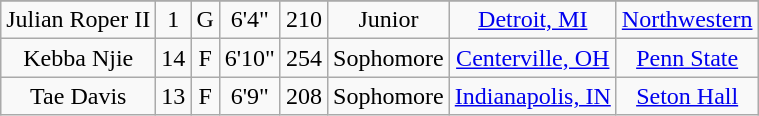<table class="wikitable sortable" border="1" style="text-align:center;">
<tr align=center>
</tr>
<tr>
<td>Julian Roper II</td>
<td>1</td>
<td>G</td>
<td>6'4"</td>
<td>210</td>
<td>Junior</td>
<td><a href='#'>Detroit, MI</a></td>
<td><a href='#'>Northwestern</a></td>
</tr>
<tr>
<td>Kebba Njie</td>
<td>14</td>
<td>F</td>
<td>6'10"</td>
<td>254</td>
<td>Sophomore</td>
<td><a href='#'>Centerville, OH</a></td>
<td><a href='#'>Penn State</a></td>
</tr>
<tr>
<td>Tae Davis</td>
<td>13</td>
<td>F</td>
<td>6'9"</td>
<td>208</td>
<td>Sophomore</td>
<td><a href='#'>Indianapolis, IN</a></td>
<td><a href='#'>Seton Hall</a></td>
</tr>
</table>
